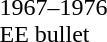<table style="width:80px;">
<tr>
<td></td>
</tr>
<tr>
<td><div>1967–1976 EE bullet</div></td>
</tr>
</table>
